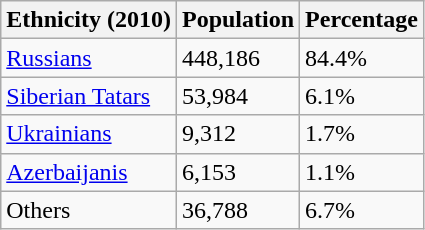<table class="wikitable">
<tr>
<th>Ethnicity (2010)</th>
<th>Population</th>
<th>Percentage</th>
</tr>
<tr>
<td><a href='#'>Russians</a></td>
<td>448,186</td>
<td>84.4%</td>
</tr>
<tr>
<td><a href='#'>Siberian Tatars</a></td>
<td>53,984</td>
<td>6.1%</td>
</tr>
<tr>
<td><a href='#'>Ukrainians</a></td>
<td>9,312</td>
<td>1.7%</td>
</tr>
<tr>
<td><a href='#'>Azerbaijanis</a></td>
<td>6,153</td>
<td>1.1%</td>
</tr>
<tr>
<td>Others</td>
<td>36,788</td>
<td>6.7%</td>
</tr>
</table>
